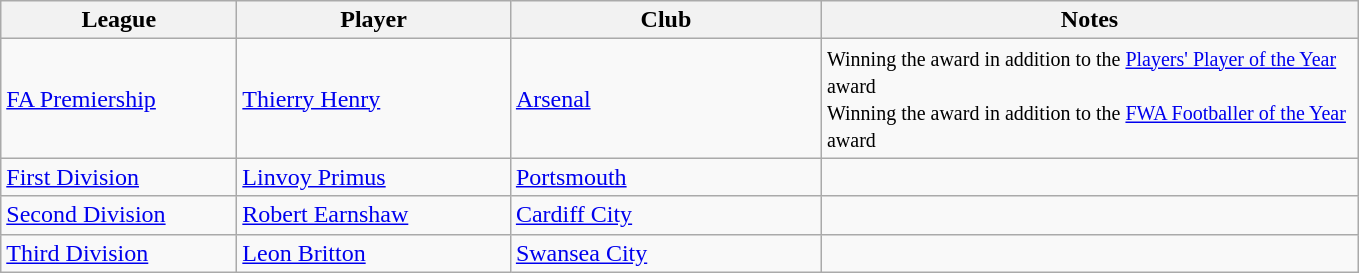<table class="wikitable">
<tr>
<th>League</th>
<th>Player</th>
<th>Club</th>
<th width="350px">Notes</th>
</tr>
<tr>
<td width="150px"><a href='#'>FA Premiership</a></td>
<td width="175px"> <a href='#'>Thierry Henry</a></td>
<td width="200px"><a href='#'>Arsenal</a></td>
<td><small>Winning the award in addition to the <a href='#'>Players' Player of the Year</a> award<br>Winning the award in addition to the <a href='#'>FWA Footballer of the Year</a> award</small></td>
</tr>
<tr>
<td><a href='#'>First Division</a></td>
<td> <a href='#'>Linvoy Primus</a></td>
<td><a href='#'>Portsmouth</a></td>
<td></td>
</tr>
<tr>
<td><a href='#'>Second Division</a></td>
<td> <a href='#'>Robert Earnshaw</a></td>
<td><a href='#'>Cardiff City</a></td>
<td></td>
</tr>
<tr>
<td><a href='#'>Third Division</a></td>
<td> <a href='#'>Leon Britton</a></td>
<td><a href='#'>Swansea City</a></td>
<td></td>
</tr>
</table>
